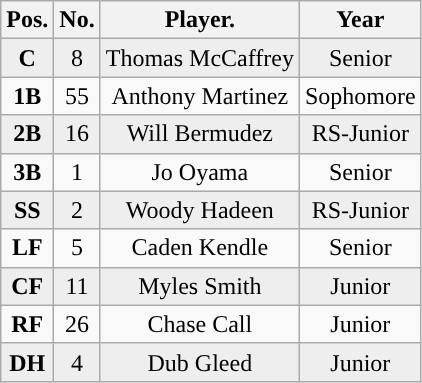<table class="wikitable non-sortable">
<tr>
<th style="text-align:center; ">Pos.</th>
<th style="text-align:center; ">No.</th>
<th style="text-align:center; ">Player.</th>
<th style="text-align:center; ">Year</th>
</tr>
<tr style="background:#eeeeee;text-align:center;">
<td><strong>C</strong></td>
<td>8</td>
<td>Thomas McCaffrey</td>
<td>Senior</td>
</tr>
<tr style="text-align:center;">
<td><strong>1B</strong></td>
<td>55</td>
<td>Anthony Martinez</td>
<td>Sophomore</td>
</tr>
<tr style="background:#eeeeee;text-align:center;">
<td><strong>2B</strong></td>
<td>16</td>
<td>Will Bermudez</td>
<td>RS-Junior</td>
</tr>
<tr style="text-align:center;">
<td><strong>3B</strong></td>
<td>1</td>
<td>Jo Oyama</td>
<td>Senior</td>
</tr>
<tr style="background:#eeeeee;text-align:center;">
<td><strong>SS</strong></td>
<td>2</td>
<td>Woody Hadeen</td>
<td>RS-Junior</td>
</tr>
<tr style="text-align:center;">
<td><strong>LF</strong></td>
<td>5</td>
<td>Caden Kendle</td>
<td>Senior</td>
</tr>
<tr style="background:#eeeeee;text-align:center;">
<td><strong>CF</strong></td>
<td>11</td>
<td>Myles Smith</td>
<td>Junior</td>
</tr>
<tr style="text-align:center;">
<td><strong>RF</strong></td>
<td>26</td>
<td>Chase Call</td>
<td>Junior</td>
</tr>
<tr style="background:#eeeeee;text-align:center;">
<td><strong>DH</strong></td>
<td>4</td>
<td>Dub Gleed</td>
<td>Junior</td>
</tr>
</table>
